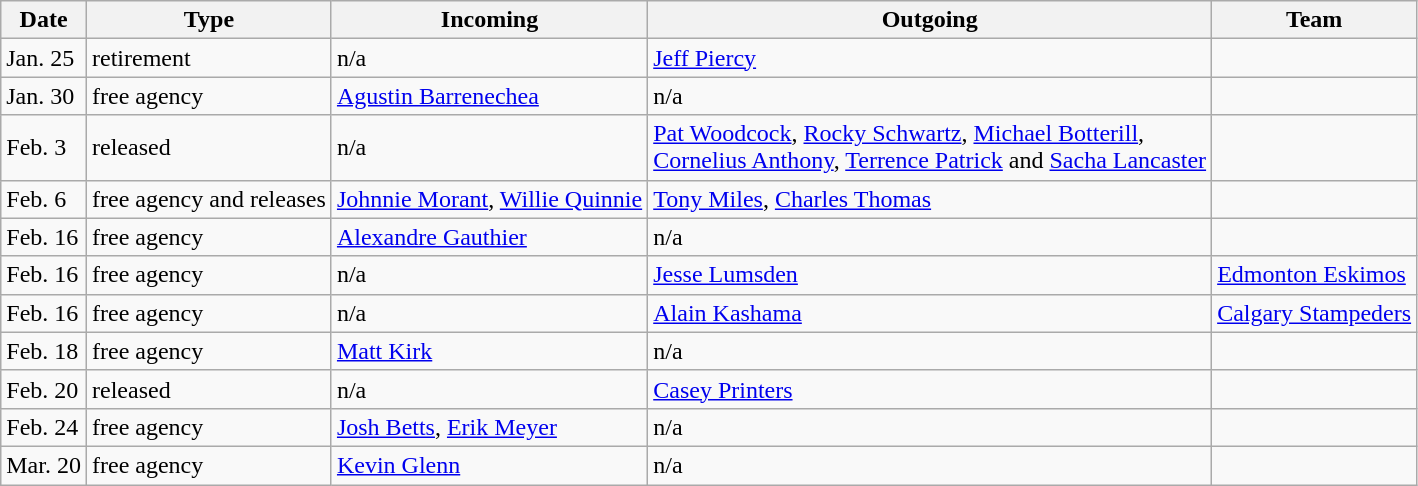<table class="wikitable">
<tr>
<th><strong>Date</strong></th>
<th><strong>Type</strong></th>
<th><strong>Incoming</strong></th>
<th><strong>Outgoing</strong></th>
<th><strong>Team</strong></th>
</tr>
<tr>
<td>Jan. 25</td>
<td>retirement</td>
<td>n/a</td>
<td><a href='#'>Jeff Piercy</a></td>
<td></td>
</tr>
<tr>
<td>Jan. 30</td>
<td>free agency</td>
<td><a href='#'>Agustin Barrenechea</a></td>
<td>n/a</td>
<td></td>
</tr>
<tr>
<td>Feb. 3</td>
<td>released</td>
<td>n/a</td>
<td><a href='#'>Pat Woodcock</a>, <a href='#'>Rocky Schwartz</a>, <a href='#'>Michael Botterill</a>,<br> <a href='#'>Cornelius Anthony</a>, <a href='#'>Terrence Patrick</a> and <a href='#'>Sacha Lancaster</a></td>
<td></td>
</tr>
<tr>
<td>Feb. 6</td>
<td>free agency and releases</td>
<td><a href='#'>Johnnie Morant</a>, <a href='#'>Willie Quinnie</a></td>
<td><a href='#'>Tony Miles</a>, <a href='#'>Charles Thomas</a></td>
<td></td>
</tr>
<tr>
<td>Feb. 16</td>
<td>free agency</td>
<td><a href='#'>Alexandre Gauthier</a></td>
<td>n/a</td>
<td></td>
</tr>
<tr>
<td>Feb. 16</td>
<td>free agency</td>
<td>n/a</td>
<td><a href='#'>Jesse Lumsden</a></td>
<td><a href='#'>Edmonton Eskimos</a></td>
</tr>
<tr>
<td>Feb. 16</td>
<td>free agency</td>
<td>n/a</td>
<td><a href='#'>Alain Kashama</a></td>
<td><a href='#'>Calgary Stampeders</a></td>
</tr>
<tr>
<td>Feb. 18</td>
<td>free agency</td>
<td><a href='#'>Matt Kirk</a></td>
<td>n/a</td>
<td></td>
</tr>
<tr>
<td>Feb. 20</td>
<td>released</td>
<td>n/a</td>
<td><a href='#'>Casey Printers</a></td>
<td></td>
</tr>
<tr>
<td>Feb. 24</td>
<td>free agency</td>
<td><a href='#'>Josh Betts</a>, <a href='#'>Erik Meyer</a></td>
<td>n/a</td>
<td></td>
</tr>
<tr>
<td>Mar. 20</td>
<td>free agency</td>
<td><a href='#'>Kevin Glenn</a></td>
<td>n/a</td>
<td></td>
</tr>
</table>
